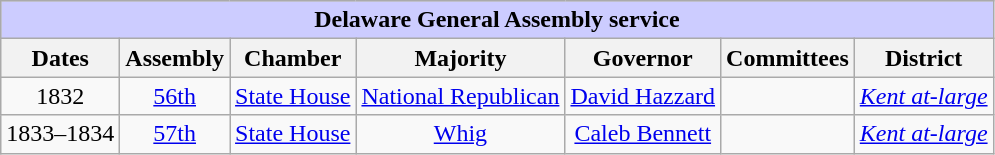<table class=wikitable style="text-align: center;" align="center">
<tr bgcolor=#cccccc>
<th colspan=7 style="background: #ccccff;">Delaware General Assembly service</th>
</tr>
<tr>
<th><strong>Dates</strong></th>
<th><strong>Assembly</strong></th>
<th><strong>Chamber</strong></th>
<th><strong>Majority</strong></th>
<th><strong>Governor</strong></th>
<th><strong>Committees</strong></th>
<th><strong>District</strong></th>
</tr>
<tr>
<td>1832</td>
<td><a href='#'>56th</a></td>
<td><a href='#'>State House</a></td>
<td><a href='#'>National Republican</a></td>
<td><a href='#'>David Hazzard</a></td>
<td></td>
<td><a href='#'><em>Kent at-large</em></a></td>
</tr>
<tr>
<td>1833–1834</td>
<td><a href='#'>57th</a></td>
<td><a href='#'>State House</a></td>
<td><a href='#'>Whig</a></td>
<td><a href='#'>Caleb Bennett</a></td>
<td></td>
<td><a href='#'><em>Kent at-large</em></a></td>
</tr>
</table>
